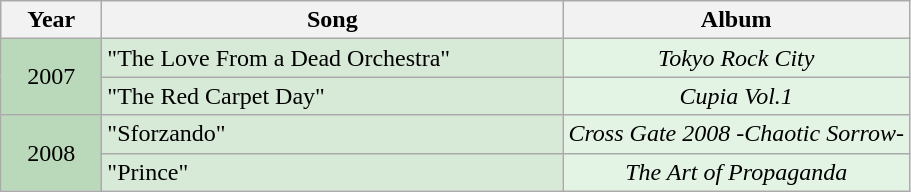<table class="wikitable">
<tr>
<th width="60" rowspan=1>Year</th>
<th width="300" rowspan="1">Song</th>
<th rowspan=1>Album</th>
</tr>
<tr align="center">
<td align="center" rowspan=2  bgcolor="BAD8BA">2007</td>
<td align="left" bgcolor="D7E9D7">"The Love From a Dead Orchestra"</td>
<td align="center" bgcolor="#E4F4E4"><em>Tokyo Rock City</em></td>
</tr>
<tr>
<td align="left" bgcolor="D7E9D7">"The Red Carpet Day"</td>
<td align="center" bgcolor="#E4F4E4"><em>Cupia Vol.1</em></td>
</tr>
<tr>
<td align="center" rowspan=2  bgcolor="BAD8BA">2008</td>
<td align="left" bgcolor="D7E9D7">"Sforzando"</td>
<td align="center" bgcolor="#E4F4E4"><em>Cross Gate 2008 -Chaotic Sorrow-</em></td>
</tr>
<tr>
<td align="left" bgcolor="D7E9D7">"Prince"</td>
<td align="center" bgcolor="#E4F4E4"><em>The Art of Propaganda</em></td>
</tr>
</table>
